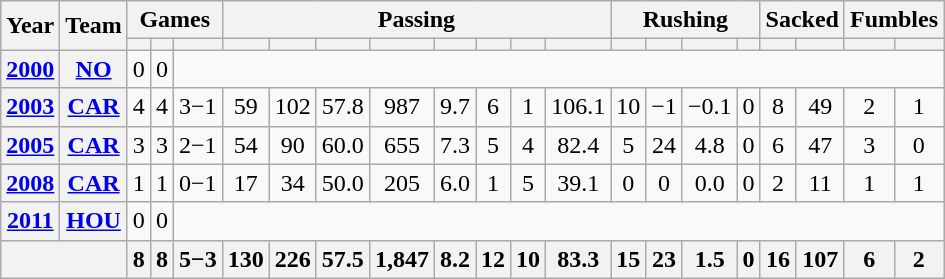<table class="wikitable" style="text-align: center;">
<tr>
<th rowspan="2">Year</th>
<th rowspan="2">Team</th>
<th colspan="3">Games</th>
<th colspan="8">Passing</th>
<th colspan="4">Rushing</th>
<th colspan="2">Sacked</th>
<th colspan="2">Fumbles</th>
</tr>
<tr>
<th></th>
<th></th>
<th></th>
<th></th>
<th></th>
<th></th>
<th></th>
<th></th>
<th></th>
<th></th>
<th></th>
<th></th>
<th></th>
<th></th>
<th></th>
<th></th>
<th></th>
<th></th>
<th></th>
</tr>
<tr>
<th><a href='#'>2000</a></th>
<th><a href='#'>NO</a></th>
<td>0</td>
<td>0</td>
<td colspan="17"></td>
</tr>
<tr>
<th><a href='#'>2003</a></th>
<th><a href='#'>CAR</a></th>
<td>4</td>
<td>4</td>
<td>3−1</td>
<td>59</td>
<td>102</td>
<td>57.8</td>
<td>987</td>
<td>9.7</td>
<td>6</td>
<td>1</td>
<td>106.1</td>
<td>10</td>
<td>−1</td>
<td>−0.1</td>
<td>0</td>
<td>8</td>
<td>49</td>
<td>2</td>
<td>1</td>
</tr>
<tr>
<th><a href='#'>2005</a></th>
<th><a href='#'>CAR</a></th>
<td>3</td>
<td>3</td>
<td>2−1</td>
<td>54</td>
<td>90</td>
<td>60.0</td>
<td>655</td>
<td>7.3</td>
<td>5</td>
<td>4</td>
<td>82.4</td>
<td>5</td>
<td>24</td>
<td>4.8</td>
<td>0</td>
<td>6</td>
<td>47</td>
<td>3</td>
<td>0</td>
</tr>
<tr>
<th><a href='#'>2008</a></th>
<th><a href='#'>CAR</a></th>
<td>1</td>
<td>1</td>
<td>0−1</td>
<td>17</td>
<td>34</td>
<td>50.0</td>
<td>205</td>
<td>6.0</td>
<td>1</td>
<td>5</td>
<td>39.1</td>
<td>0</td>
<td>0</td>
<td>0.0</td>
<td>0</td>
<td>2</td>
<td>11</td>
<td>1</td>
<td>1</td>
</tr>
<tr>
<th><a href='#'>2011</a></th>
<th><a href='#'>HOU</a></th>
<td>0</td>
<td>0</td>
<td colspan="17"></td>
</tr>
<tr>
<th colspan="2"></th>
<th>8</th>
<th>8</th>
<th>5−3</th>
<th>130</th>
<th>226</th>
<th>57.5</th>
<th>1,847</th>
<th>8.2</th>
<th>12</th>
<th>10</th>
<th>83.3</th>
<th>15</th>
<th>23</th>
<th>1.5</th>
<th>0</th>
<th>16</th>
<th>107</th>
<th>6</th>
<th>2</th>
</tr>
</table>
